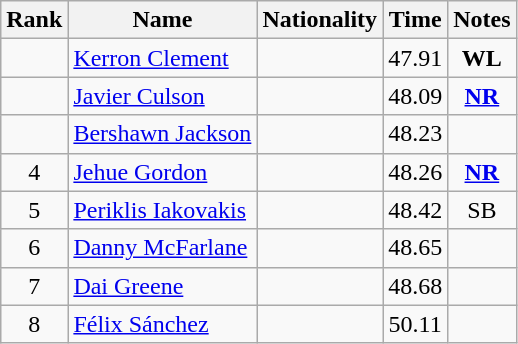<table class="wikitable sortable" style="text-align:center">
<tr>
<th>Rank</th>
<th>Name</th>
<th>Nationality</th>
<th>Time</th>
<th>Notes</th>
</tr>
<tr>
<td></td>
<td align=left><a href='#'>Kerron Clement</a></td>
<td align=left></td>
<td>47.91</td>
<td><strong> WL</strong></td>
</tr>
<tr>
<td></td>
<td align=left><a href='#'>Javier Culson</a></td>
<td align=left></td>
<td>48.09</td>
<td><strong><a href='#'>NR</a></strong></td>
</tr>
<tr>
<td></td>
<td align=left><a href='#'>Bershawn Jackson</a></td>
<td align=left></td>
<td>48.23</td>
<td></td>
</tr>
<tr>
<td>4</td>
<td align=left><a href='#'>Jehue Gordon</a></td>
<td align=left></td>
<td>48.26</td>
<td><strong><a href='#'>NR</a></strong></td>
</tr>
<tr>
<td>5</td>
<td align=left><a href='#'>Periklis Iakovakis</a></td>
<td align=left></td>
<td>48.42</td>
<td>SB</td>
</tr>
<tr>
<td>6</td>
<td align=left><a href='#'>Danny McFarlane</a></td>
<td align=left></td>
<td>48.65</td>
<td></td>
</tr>
<tr>
<td>7</td>
<td align=left><a href='#'>Dai Greene</a></td>
<td align=left></td>
<td>48.68</td>
<td></td>
</tr>
<tr>
<td>8</td>
<td align=left><a href='#'>Félix Sánchez</a></td>
<td align=left></td>
<td>50.11</td>
<td></td>
</tr>
</table>
